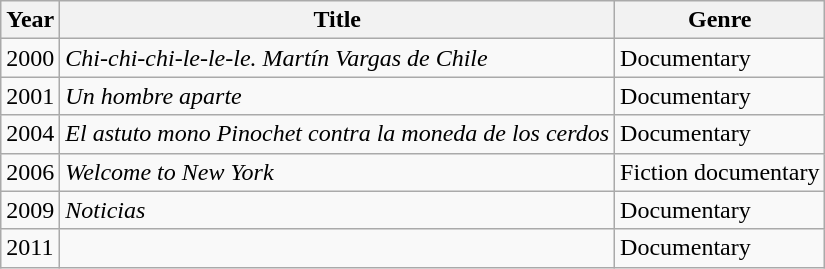<table class="wikitable">
<tr>
<th>Year</th>
<th>Title</th>
<th>Genre</th>
</tr>
<tr>
<td>2000</td>
<td><em>Chi-chi-chi-le-le-le. Martín Vargas de Chile</em></td>
<td>Documentary</td>
</tr>
<tr>
<td>2001</td>
<td><em>Un hombre aparte</em></td>
<td>Documentary</td>
</tr>
<tr>
<td>2004</td>
<td><em>El astuto mono Pinochet contra la moneda de los cerdos</em></td>
<td>Documentary</td>
</tr>
<tr>
<td>2006</td>
<td><em>Welcome to New York</em></td>
<td>Fiction documentary</td>
</tr>
<tr>
<td>2009</td>
<td><em>Noticias</em></td>
<td>Documentary</td>
</tr>
<tr>
<td>2011</td>
<td><em></em></td>
<td>Documentary</td>
</tr>
</table>
